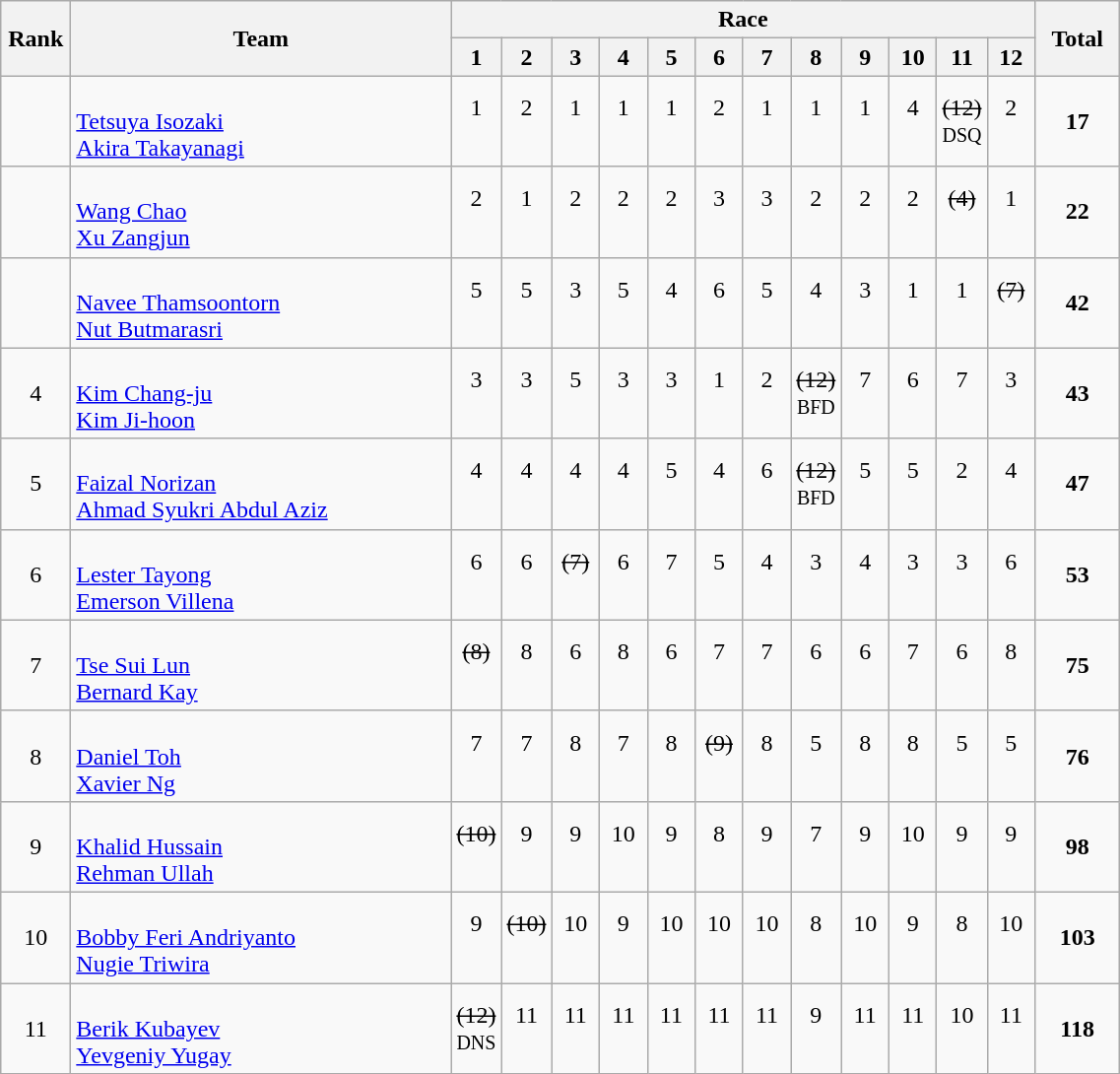<table | class="wikitable" style="text-align:center">
<tr>
<th rowspan="2" width=40>Rank</th>
<th rowspan="2" width=250>Team</th>
<th colspan="12">Race</th>
<th rowspan="2" width=50>Total</th>
</tr>
<tr>
<th width=25>1</th>
<th width=25>2</th>
<th width=25>3</th>
<th width=25>4</th>
<th width=25>5</th>
<th width=25>6</th>
<th width=25>7</th>
<th width=25>8</th>
<th width=25>9</th>
<th width=25>10</th>
<th width=25>11</th>
<th width=25>12</th>
</tr>
<tr>
<td></td>
<td align=left><br><a href='#'>Tetsuya Isozaki</a><br><a href='#'>Akira Takayanagi</a></td>
<td>1<br> </td>
<td>2<br> </td>
<td>1<br> </td>
<td>1<br> </td>
<td>1<br> </td>
<td>2<br> </td>
<td>1<br> </td>
<td>1<br> </td>
<td>1<br> </td>
<td>4<br> </td>
<td><s>(12)</s><br><small>DSQ</small></td>
<td>2<br> </td>
<td><strong>17</strong></td>
</tr>
<tr>
<td></td>
<td align=left><br><a href='#'>Wang Chao</a><br><a href='#'>Xu Zangjun</a></td>
<td>2<br> </td>
<td>1<br> </td>
<td>2<br> </td>
<td>2<br> </td>
<td>2<br> </td>
<td>3<br> </td>
<td>3<br> </td>
<td>2<br> </td>
<td>2<br> </td>
<td>2<br> </td>
<td><s>(4)</s><br> </td>
<td>1<br> </td>
<td><strong>22</strong></td>
</tr>
<tr>
<td></td>
<td align=left><br><a href='#'>Navee Thamsoontorn</a><br><a href='#'>Nut Butmarasri</a></td>
<td>5<br> </td>
<td>5<br> </td>
<td>3<br> </td>
<td>5<br> </td>
<td>4<br> </td>
<td>6<br> </td>
<td>5<br> </td>
<td>4<br> </td>
<td>3<br> </td>
<td>1<br> </td>
<td>1<br> </td>
<td><s>(7)</s><br> </td>
<td><strong>42</strong></td>
</tr>
<tr>
<td>4</td>
<td align=left><br><a href='#'>Kim Chang-ju</a><br><a href='#'>Kim Ji-hoon</a></td>
<td>3<br> </td>
<td>3<br> </td>
<td>5<br> </td>
<td>3<br> </td>
<td>3<br> </td>
<td>1<br> </td>
<td>2<br> </td>
<td><s>(12)</s><br><small>BFD</small></td>
<td>7<br> </td>
<td>6<br> </td>
<td>7<br> </td>
<td>3<br> </td>
<td><strong>43</strong></td>
</tr>
<tr>
<td>5</td>
<td align=left><br><a href='#'>Faizal Norizan</a><br><a href='#'>Ahmad Syukri Abdul Aziz</a></td>
<td>4<br> </td>
<td>4<br> </td>
<td>4<br> </td>
<td>4<br> </td>
<td>5<br> </td>
<td>4<br> </td>
<td>6<br> </td>
<td><s>(12)</s><br><small>BFD</small></td>
<td>5<br> </td>
<td>5<br> </td>
<td>2<br> </td>
<td>4<br> </td>
<td><strong>47</strong></td>
</tr>
<tr>
<td>6</td>
<td align=left><br><a href='#'>Lester Tayong</a><br><a href='#'>Emerson Villena</a></td>
<td>6<br> </td>
<td>6<br> </td>
<td><s>(7)</s><br> </td>
<td>6<br> </td>
<td>7<br> </td>
<td>5<br> </td>
<td>4<br> </td>
<td>3<br> </td>
<td>4<br> </td>
<td>3<br> </td>
<td>3<br> </td>
<td>6<br> </td>
<td><strong>53</strong></td>
</tr>
<tr>
<td>7</td>
<td align=left><br><a href='#'>Tse Sui Lun</a><br><a href='#'>Bernard Kay</a></td>
<td><s>(8)</s><br> </td>
<td>8<br> </td>
<td>6<br> </td>
<td>8<br> </td>
<td>6<br> </td>
<td>7<br> </td>
<td>7<br> </td>
<td>6<br> </td>
<td>6<br> </td>
<td>7<br> </td>
<td>6<br> </td>
<td>8<br> </td>
<td><strong>75</strong></td>
</tr>
<tr>
<td>8</td>
<td align=left><br><a href='#'>Daniel Toh</a><br><a href='#'>Xavier Ng</a></td>
<td>7<br> </td>
<td>7<br> </td>
<td>8<br> </td>
<td>7<br> </td>
<td>8<br> </td>
<td><s>(9)</s><br> </td>
<td>8<br> </td>
<td>5<br> </td>
<td>8<br> </td>
<td>8<br> </td>
<td>5<br> </td>
<td>5<br> </td>
<td><strong>76</strong></td>
</tr>
<tr>
<td>9</td>
<td align=left><br><a href='#'>Khalid Hussain</a><br><a href='#'>Rehman Ullah</a></td>
<td><s>(10)</s><br> </td>
<td>9<br> </td>
<td>9<br> </td>
<td>10<br> </td>
<td>9<br> </td>
<td>8<br> </td>
<td>9<br> </td>
<td>7<br> </td>
<td>9<br> </td>
<td>10<br> </td>
<td>9<br> </td>
<td>9<br> </td>
<td><strong>98</strong></td>
</tr>
<tr>
<td>10</td>
<td align=left><br><a href='#'>Bobby Feri Andriyanto</a><br><a href='#'>Nugie Triwira</a></td>
<td>9<br> </td>
<td><s>(10)</s><br> </td>
<td>10<br> </td>
<td>9<br> </td>
<td>10<br> </td>
<td>10<br> </td>
<td>10<br> </td>
<td>8<br> </td>
<td>10<br> </td>
<td>9<br> </td>
<td>8<br> </td>
<td>10<br> </td>
<td><strong>103</strong></td>
</tr>
<tr>
<td>11</td>
<td align=left><br><a href='#'>Berik Kubayev</a><br><a href='#'>Yevgeniy Yugay</a></td>
<td><s>(12)</s><br><small>DNS</small></td>
<td>11<br> </td>
<td>11<br> </td>
<td>11<br> </td>
<td>11<br> </td>
<td>11<br> </td>
<td>11<br> </td>
<td>9<br> </td>
<td>11<br> </td>
<td>11<br> </td>
<td>10<br> </td>
<td>11<br> </td>
<td><strong>118</strong></td>
</tr>
</table>
